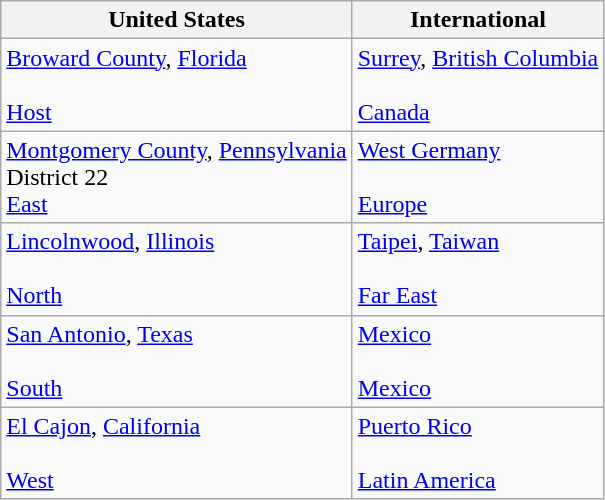<table class="wikitable">
<tr>
<th>United States</th>
<th>International</th>
</tr>
<tr>
<td> <a href='#'>Broward County</a>, <a href='#'>Florida</a><br><br><a href='#'>Host</a></td>
<td> <a href='#'>Surrey</a>, <a href='#'>British Columbia</a><br><br><a href='#'>Canada</a></td>
</tr>
<tr>
<td> <a href='#'>Montgomery County</a>, <a href='#'>Pennsylvania</a><br>District 22<br><a href='#'>East</a></td>
<td> <a href='#'>West Germany</a><br><br><a href='#'>Europe</a></td>
</tr>
<tr>
<td> <a href='#'>Lincolnwood</a>, <a href='#'>Illinois</a><br><br><a href='#'>North</a></td>
<td> <a href='#'>Taipei</a>, <a href='#'>Taiwan</a><br><br><a href='#'>Far East</a></td>
</tr>
<tr>
<td> <a href='#'>San Antonio</a>, <a href='#'>Texas</a><br><br><a href='#'>South</a></td>
<td> <a href='#'>Mexico</a><br><br><a href='#'>Mexico</a></td>
</tr>
<tr>
<td> <a href='#'>El Cajon</a>, <a href='#'>California</a><br><br><a href='#'>West</a></td>
<td> <a href='#'>Puerto Rico</a><br><br><a href='#'>Latin America</a></td>
</tr>
</table>
